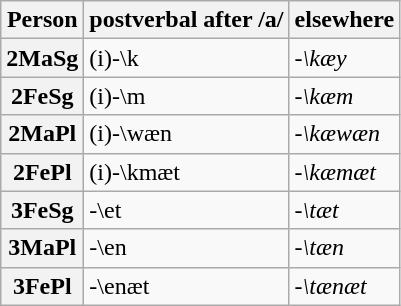<table class="wikitable">
<tr>
<th>Person</th>
<th>postverbal after /a/</th>
<th>elsewhere</th>
</tr>
<tr>
<th>2MaSg</th>
<td>(i)-\k</td>
<td><em>-\kæy</em></td>
</tr>
<tr>
<th>2FeSg</th>
<td>(i)-\m</td>
<td><em>-\kæm</em></td>
</tr>
<tr>
<th>2MaPl</th>
<td>(i)-\wæn</td>
<td><em>-\kæwæn</em></td>
</tr>
<tr>
<th>2FePl</th>
<td>(i)-\kmæt</td>
<td><em>-\kæmæt</em></td>
</tr>
<tr>
<th>3FeSg</th>
<td>-\et</td>
<td><em>-\tæt</em></td>
</tr>
<tr>
<th>3MaPl</th>
<td>-\en</td>
<td><em>-\tæn</em></td>
</tr>
<tr>
<th>3FePl</th>
<td>-\enæt</td>
<td><em>-\tænæt</em></td>
</tr>
</table>
